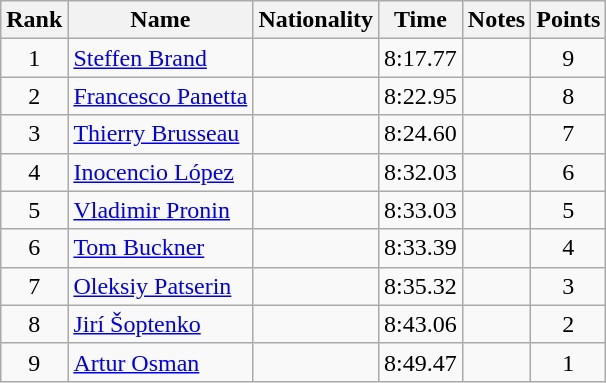<table class="wikitable sortable" style="text-align:center">
<tr>
<th>Rank</th>
<th>Name</th>
<th>Nationality</th>
<th>Time</th>
<th>Notes</th>
<th>Points</th>
</tr>
<tr>
<td>1</td>
<td align=left><a href='#'>Steffen Brand</a></td>
<td align=left></td>
<td>8:17.77</td>
<td></td>
<td>9</td>
</tr>
<tr>
<td>2</td>
<td align=left><a href='#'>Francesco Panetta</a></td>
<td align=left></td>
<td>8:22.95</td>
<td></td>
<td>8</td>
</tr>
<tr>
<td>3</td>
<td align=left><a href='#'>Thierry Brusseau</a></td>
<td align=left></td>
<td>8:24.60</td>
<td></td>
<td>7</td>
</tr>
<tr>
<td>4</td>
<td align=left><a href='#'>Inocencio López</a></td>
<td align=left></td>
<td>8:32.03</td>
<td></td>
<td>6</td>
</tr>
<tr>
<td>5</td>
<td align=left><a href='#'>Vladimir Pronin</a></td>
<td align=left></td>
<td>8:33.03</td>
<td></td>
<td>5</td>
</tr>
<tr>
<td>6</td>
<td align=left><a href='#'>Tom Buckner</a></td>
<td align=left></td>
<td>8:33.39</td>
<td></td>
<td>4</td>
</tr>
<tr>
<td>7</td>
<td align=left><a href='#'>Oleksiy Patserin</a></td>
<td align=left></td>
<td>8:35.32</td>
<td></td>
<td>3</td>
</tr>
<tr>
<td>8</td>
<td align=left><a href='#'>Jirí Šoptenko</a></td>
<td align=left></td>
<td>8:43.06</td>
<td></td>
<td>2</td>
</tr>
<tr>
<td>9</td>
<td align=left><a href='#'>Artur Osman</a></td>
<td align=left></td>
<td>8:49.47</td>
<td></td>
<td>1</td>
</tr>
</table>
